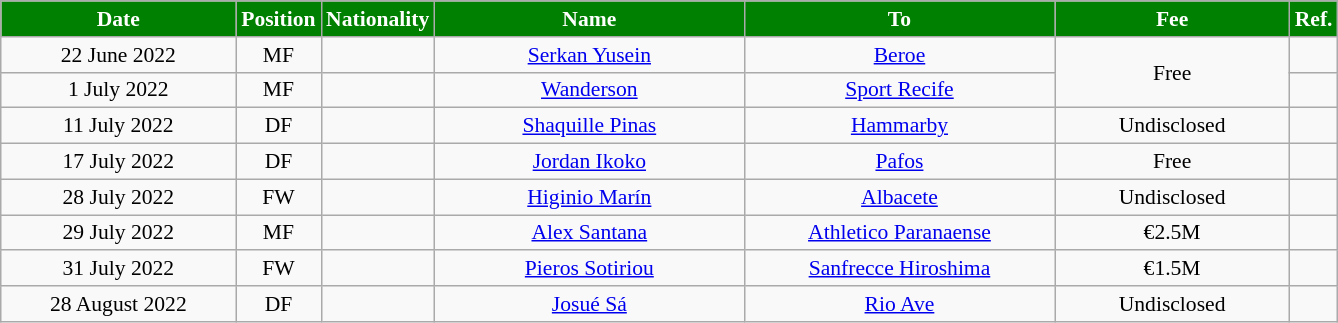<table class="wikitable"  style="text-align:center; font-size:90%; ">
<tr>
<th style="background:green; color:white; width:150px;">Date</th>
<th style="background:green; color:white; width:50px;">Position</th>
<th style="background:green; color:white; width:50px;">Nationality</th>
<th style="background:green; color:white; width:200px;">Name</th>
<th style="background:green; color:white; width:200px;">To</th>
<th style="background:green; color:white; width:150px;">Fee</th>
<th style="background:green; color:white; width:25px;">Ref.</th>
</tr>
<tr>
<td>22 June 2022</td>
<td>MF</td>
<td></td>
<td><a href='#'>Serkan Yusein</a></td>
<td><a href='#'>Beroe</a></td>
<td rowspan=2>Free</td>
<td></td>
</tr>
<tr>
<td>1 July 2022</td>
<td>MF</td>
<td></td>
<td><a href='#'>Wanderson</a></td>
<td><a href='#'>Sport Recife</a></td>
<td></td>
</tr>
<tr>
<td>11 July 2022</td>
<td>DF</td>
<td></td>
<td><a href='#'>Shaquille Pinas</a></td>
<td><a href='#'>Hammarby</a></td>
<td>Undisclosed</td>
<td></td>
</tr>
<tr>
<td>17 July 2022</td>
<td>DF</td>
<td></td>
<td><a href='#'>Jordan Ikoko</a></td>
<td><a href='#'>Pafos</a></td>
<td>Free</td>
<td></td>
</tr>
<tr>
<td>28 July 2022</td>
<td>FW</td>
<td></td>
<td><a href='#'>Higinio Marín</a></td>
<td><a href='#'>Albacete</a></td>
<td>Undisclosed</td>
<td></td>
</tr>
<tr>
<td>29 July 2022</td>
<td>MF</td>
<td></td>
<td><a href='#'>Alex Santana</a></td>
<td><a href='#'>Athletico Paranaense</a></td>
<td>€2.5M</td>
<td></td>
</tr>
<tr>
<td>31 July 2022</td>
<td>FW</td>
<td></td>
<td><a href='#'>Pieros Sotiriou</a></td>
<td><a href='#'>Sanfrecce Hiroshima</a></td>
<td>€1.5M</td>
<td></td>
</tr>
<tr>
<td>28 August 2022</td>
<td>DF</td>
<td></td>
<td><a href='#'>Josué Sá</a></td>
<td><a href='#'>Rio Ave</a></td>
<td>Undisclosed</td>
<td></td>
</tr>
</table>
